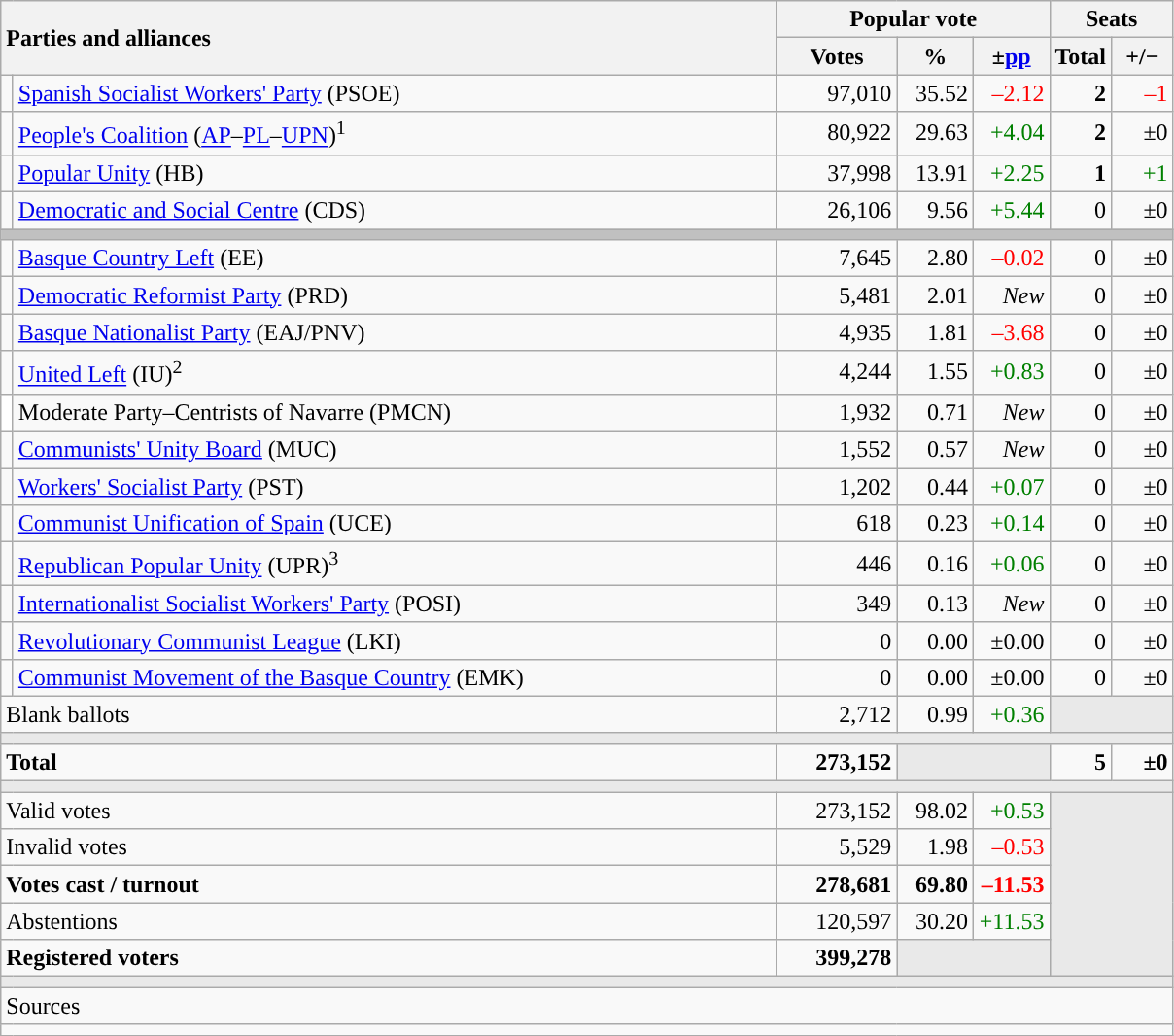<table class="wikitable" style="text-align:right;">
<tr>
<th style="text-align:left;" rowspan="2" colspan="2" width="525">Parties and alliances</th>
<th colspan="3">Popular vote</th>
<th colspan="2">Seats</th>
</tr>
<tr>
<th width="75">Votes</th>
<th width="45">%</th>
<th width="45">±<a href='#'>pp</a></th>
<th width="35">Total</th>
<th width="35">+/−</th>
</tr>
<tr>
<td width="1" style="color:inherit;background:"></td>
<td align="left"><a href='#'>Spanish Socialist Workers' Party</a> (PSOE)</td>
<td>97,010</td>
<td>35.52</td>
<td style="color:red;">–2.12</td>
<td><strong>2</strong></td>
<td style="color:red;">–1</td>
</tr>
<tr>
<td style="color:inherit;background:"></td>
<td align="left"><a href='#'>People's Coalition</a> (<a href='#'>AP</a>–<a href='#'>PL</a>–<a href='#'>UPN</a>)<sup>1</sup></td>
<td>80,922</td>
<td>29.63</td>
<td style="color:green;">+4.04</td>
<td><strong>2</strong></td>
<td>±0</td>
</tr>
<tr>
<td style="color:inherit;background:"></td>
<td align="left"><a href='#'>Popular Unity</a> (HB)</td>
<td>37,998</td>
<td>13.91</td>
<td style="color:green;">+2.25</td>
<td><strong>1</strong></td>
<td style="color:green;">+1</td>
</tr>
<tr>
<td style="color:inherit;background:"></td>
<td align="left"><a href='#'>Democratic and Social Centre</a> (CDS)</td>
<td>26,106</td>
<td>9.56</td>
<td style="color:green;">+5.44</td>
<td>0</td>
<td>±0</td>
</tr>
<tr>
<td colspan="7" bgcolor="#C0C0C0"></td>
</tr>
<tr>
<td style="color:inherit;background:"></td>
<td align="left"><a href='#'>Basque Country Left</a> (EE)</td>
<td>7,645</td>
<td>2.80</td>
<td style="color:red;">–0.02</td>
<td>0</td>
<td>±0</td>
</tr>
<tr>
<td style="color:inherit;background:"></td>
<td align="left"><a href='#'>Democratic Reformist Party</a> (PRD)</td>
<td>5,481</td>
<td>2.01</td>
<td><em>New</em></td>
<td>0</td>
<td>±0</td>
</tr>
<tr>
<td style="color:inherit;background:"></td>
<td align="left"><a href='#'>Basque Nationalist Party</a> (EAJ/PNV)</td>
<td>4,935</td>
<td>1.81</td>
<td style="color:red;">–3.68</td>
<td>0</td>
<td>±0</td>
</tr>
<tr>
<td style="color:inherit;background:"></td>
<td align="left"><a href='#'>United Left</a> (IU)<sup>2</sup></td>
<td>4,244</td>
<td>1.55</td>
<td style="color:green;">+0.83</td>
<td>0</td>
<td>±0</td>
</tr>
<tr>
<td bgcolor="white"></td>
<td align="left">Moderate Party–Centrists of Navarre (PMCN)</td>
<td>1,932</td>
<td>0.71</td>
<td><em>New</em></td>
<td>0</td>
<td>±0</td>
</tr>
<tr>
<td style="color:inherit;background:"></td>
<td align="left"><a href='#'>Communists' Unity Board</a> (MUC)</td>
<td>1,552</td>
<td>0.57</td>
<td><em>New</em></td>
<td>0</td>
<td>±0</td>
</tr>
<tr>
<td style="color:inherit;background:"></td>
<td align="left"><a href='#'>Workers' Socialist Party</a> (PST)</td>
<td>1,202</td>
<td>0.44</td>
<td style="color:green;">+0.07</td>
<td>0</td>
<td>±0</td>
</tr>
<tr>
<td style="color:inherit;background:"></td>
<td align="left"><a href='#'>Communist Unification of Spain</a> (UCE)</td>
<td>618</td>
<td>0.23</td>
<td style="color:green;">+0.14</td>
<td>0</td>
<td>±0</td>
</tr>
<tr>
<td style="color:inherit;background:"></td>
<td align="left"><a href='#'>Republican Popular Unity</a> (UPR)<sup>3</sup></td>
<td>446</td>
<td>0.16</td>
<td style="color:green;">+0.06</td>
<td>0</td>
<td>±0</td>
</tr>
<tr>
<td style="color:inherit;background:"></td>
<td align="left"><a href='#'>Internationalist Socialist Workers' Party</a> (POSI)</td>
<td>349</td>
<td>0.13</td>
<td><em>New</em></td>
<td>0</td>
<td>±0</td>
</tr>
<tr>
<td style="color:inherit;background:"></td>
<td align="left"><a href='#'>Revolutionary Communist League</a> (LKI)</td>
<td>0</td>
<td>0.00</td>
<td>±0.00</td>
<td>0</td>
<td>±0</td>
</tr>
<tr>
<td style="color:inherit;background:"></td>
<td align="left"><a href='#'>Communist Movement of the Basque Country</a> (EMK)</td>
<td>0</td>
<td>0.00</td>
<td>±0.00</td>
<td>0</td>
<td>±0</td>
</tr>
<tr>
<td align="left" colspan="2">Blank ballots</td>
<td>2,712</td>
<td>0.99</td>
<td style="color:green;">+0.36</td>
<td bgcolor="#E9E9E9" colspan="2"></td>
</tr>
<tr>
<td colspan="7" bgcolor="#E9E9E9"></td>
</tr>
<tr style="font-weight:bold;">
<td align="left" colspan="2">Total</td>
<td>273,152</td>
<td bgcolor="#E9E9E9" colspan="2"></td>
<td>5</td>
<td>±0</td>
</tr>
<tr>
<td colspan="7" bgcolor="#E9E9E9"></td>
</tr>
<tr>
<td align="left" colspan="2">Valid votes</td>
<td>273,152</td>
<td>98.02</td>
<td style="color:green;">+0.53</td>
<td bgcolor="#E9E9E9" colspan="2" rowspan="5"></td>
</tr>
<tr>
<td align="left" colspan="2">Invalid votes</td>
<td>5,529</td>
<td>1.98</td>
<td style="color:red;">–0.53</td>
</tr>
<tr style="font-weight:bold;">
<td align="left" colspan="2">Votes cast / turnout</td>
<td>278,681</td>
<td>69.80</td>
<td style="color:red;">–11.53</td>
</tr>
<tr>
<td align="left" colspan="2">Abstentions</td>
<td>120,597</td>
<td>30.20</td>
<td style="color:green;">+11.53</td>
</tr>
<tr style="font-weight:bold;">
<td align="left" colspan="2">Registered voters</td>
<td>399,278</td>
<td bgcolor="#E9E9E9" colspan="2"></td>
</tr>
<tr>
<td colspan="7" bgcolor="#E9E9E9"></td>
</tr>
<tr>
<td align="left" colspan="7">Sources</td>
</tr>
<tr>
<td colspan="7" style="text-align:left; max-width:790px;"></td>
</tr>
</table>
